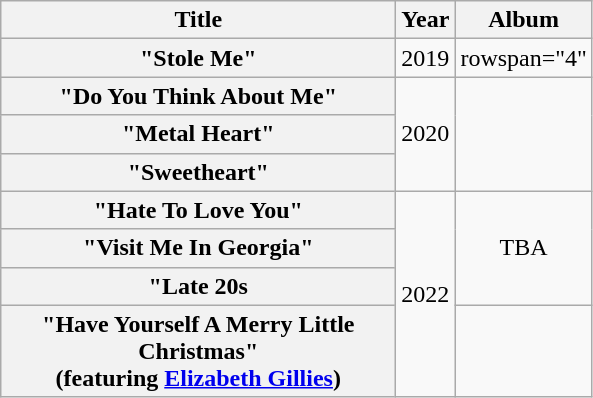<table class="wikitable plainrowheaders" style="text-align:center">
<tr>
<th scope="col" style="width:16em;">Title</th>
<th scope="col">Year</th>
<th scope="col">Album</th>
</tr>
<tr>
<th scope="row">"Stole Me"</th>
<td>2019</td>
<td>rowspan="4" </td>
</tr>
<tr>
<th scope="row">"Do You Think About Me"</th>
<td rowspan="3">2020</td>
</tr>
<tr>
<th scope="row">"Metal Heart"</th>
</tr>
<tr>
<th scope="row">"Sweetheart"</th>
</tr>
<tr>
<th scope="row">"Hate To Love You"</th>
<td rowspan="4">2022</td>
<td rowspan="3">TBA</td>
</tr>
<tr>
<th scope="row">"Visit Me In Georgia"</th>
</tr>
<tr>
<th scope="row">"Late 20s</th>
</tr>
<tr>
<th scope="row">"Have Yourself A Merry Little Christmas"<br><span>(featuring <a href='#'>Elizabeth Gillies</a>)</span></th>
<td></td>
</tr>
</table>
